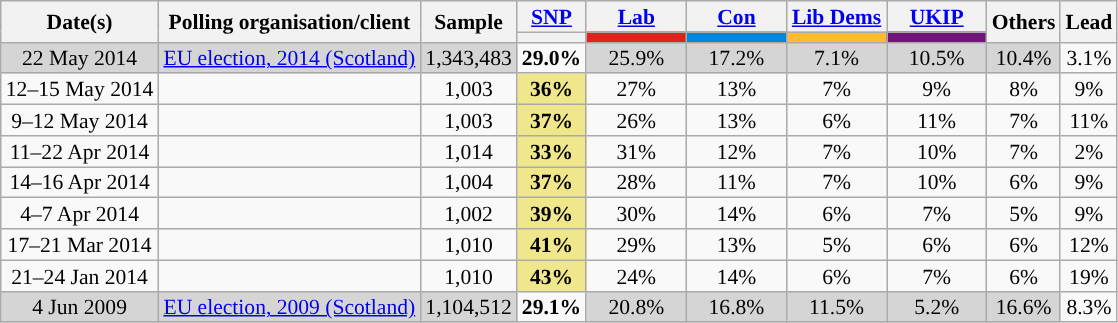<table class="wikitable sortable" style="text-align:center; font-size:90%; line-height:14px">
<tr>
<th rowspan="2">Date(s)</th>
<th rowspan="2">Polling organisation/client</th>
<th rowspan="2">Sample</th>
<th><a href='#'>SNP</a></th>
<th><a href='#'>Lab</a></th>
<th><a href='#'>Con</a></th>
<th><a href='#'>Lib Dems</a></th>
<th><a href='#'>UKIP</a></th>
<th rowspan="2">Others</th>
<th rowspan="2">Lead</th>
</tr>
<tr>
<th class="unsortable" style="background:"></th>
<th class="unsortable" style="background:#dc241f; width:60px;"></th>
<th class="unsortable" style="background:#0087dc; width:60px;"></th>
<th class="unsortable" style="background:#fdbb30; width:60px;"></th>
<th class="unsortable" style="background:#70147a; width:60px;"></th>
</tr>
<tr>
<td style="background:#D5D5D5">22 May 2014</td>
<td style="background:#D5D5D5"><a href='#'>EU election, 2014 (Scotland)</a></td>
<td style="background:#D5D5D5">1,343,483</td>
<td style="background:"><strong>29.0%</strong></td>
<td style="background:#D5D5D5">25.9%</td>
<td style="background:#D5D5D5">17.2%</td>
<td style="background:#D5D5D5">7.1%</td>
<td style="background:#D5D5D5">10.5%</td>
<td style="background:#D5D5D5">10.4%</td>
<td style="background:">3.1%</td>
</tr>
<tr>
<td>12–15 May 2014</td>
<td></td>
<td>1,003</td>
<td style="background:khaki;"><strong>36%</strong></td>
<td>27%</td>
<td>13%</td>
<td>7%</td>
<td>9%</td>
<td>8%</td>
<td style="background:">9%</td>
</tr>
<tr>
<td>9–12 May 2014</td>
<td></td>
<td>1,003</td>
<td style="background:khaki;"><strong>37%</strong></td>
<td>26%</td>
<td>13%</td>
<td>6%</td>
<td>11%</td>
<td>7%</td>
<td style="background:">11%</td>
</tr>
<tr>
<td>11–22 Apr 2014</td>
<td></td>
<td>1,014</td>
<td style="background:khaki;"><strong>33%</strong></td>
<td>31%</td>
<td>12%</td>
<td>7%</td>
<td>10%</td>
<td>7%</td>
<td style="background:">2%</td>
</tr>
<tr>
<td>14–16 Apr 2014</td>
<td></td>
<td>1,004</td>
<td style="background:khaki;"><strong>37%</strong></td>
<td>28%</td>
<td>11%</td>
<td>7%</td>
<td>10%</td>
<td>6%</td>
<td style="background:">9%</td>
</tr>
<tr>
<td>4–7 Apr 2014</td>
<td></td>
<td>1,002</td>
<td style="background:khaki;"><strong>39% </strong></td>
<td>30%</td>
<td>14%</td>
<td>6%</td>
<td>7%</td>
<td>5%</td>
<td style="background:">9%</td>
</tr>
<tr>
<td>17–21 Mar 2014</td>
<td></td>
<td>1,010</td>
<td style="background:khaki;"><strong>41%</strong></td>
<td>29%</td>
<td>13%</td>
<td>5%</td>
<td>6%</td>
<td>6%</td>
<td style="background:">12%</td>
</tr>
<tr>
<td>21–24 Jan 2014</td>
<td></td>
<td>1,010</td>
<td style="background:khaki;"><strong>43%</strong></td>
<td>24%</td>
<td>14%</td>
<td>6%</td>
<td>7%</td>
<td>6%</td>
<td style="background:">19%</td>
</tr>
<tr>
<td style="background:#D5D5D5">4 Jun 2009</td>
<td style="background:#D5D5D5"><a href='#'>EU election, 2009 (Scotland)</a></td>
<td style="background:#D5D5D5">1,104,512</td>
<td style="background:"><strong>29.1%</strong></td>
<td style="background:#D5D5D5">20.8%</td>
<td style="background:#D5D5D5">16.8%</td>
<td style="background:#D5D5D5">11.5%</td>
<td style="background:#D5D5D5">5.2%</td>
<td style="background:#D5D5D5">16.6%</td>
<td style="background:">8.3%</td>
</tr>
</table>
